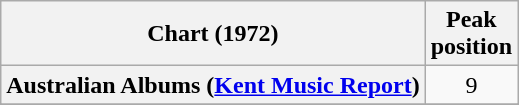<table class="wikitable sortable plainrowheaders">
<tr>
<th scope="col">Chart (1972)</th>
<th scope="col">Peak<br>position</th>
</tr>
<tr>
<th scope="row">Australian Albums (<a href='#'>Kent Music Report</a>)</th>
<td style="text-align:center">9</td>
</tr>
<tr>
</tr>
<tr>
</tr>
<tr>
</tr>
<tr>
</tr>
</table>
